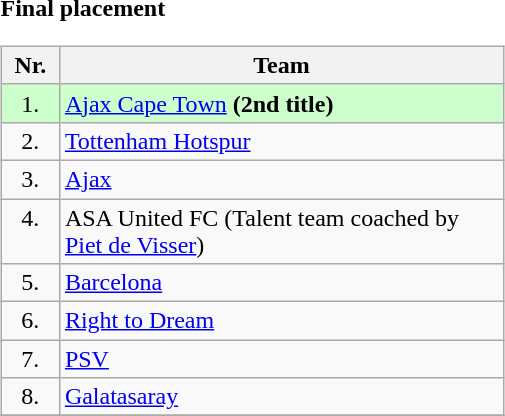<table width=30%>
<tr>
<td width=48% align=left valign=top><br><strong>Final placement</strong><table class="wikitable" style="width:90%">
<tr valign=top>
<th width=5% align=center>Nr.</th>
<th width=55% align=center>Team</th>
</tr>
<tr valign=top bgcolor=ccffcc>
<td align=center>1.</td>
<td> <a href='#'>Ajax Cape Town</a> <strong>(2nd title)</strong></td>
</tr>
<tr valign=top>
<td align=center>2.</td>
<td> <a href='#'>Tottenham Hotspur</a></td>
</tr>
<tr valign=top>
<td align=center>3.</td>
<td> <a href='#'>Ajax</a></td>
</tr>
<tr valign=top>
<td align=center>4.</td>
<td> ASA United FC (Talent team coached by <a href='#'>Piet de Visser</a>)</td>
</tr>
<tr valign=top>
<td align=center>5.</td>
<td> <a href='#'>Barcelona</a></td>
</tr>
<tr valign=top>
<td align=center>6.</td>
<td> <a href='#'>Right to Dream</a></td>
</tr>
<tr valign=top>
<td align=center>7.</td>
<td> <a href='#'>PSV</a></td>
</tr>
<tr valign=top>
<td align=center>8.</td>
<td> <a href='#'>Galatasaray</a></td>
</tr>
<tr valign=top>
</tr>
</table>
</td>
</tr>
</table>
